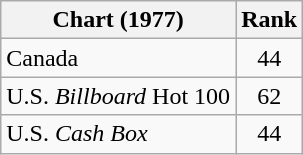<table class="wikitable sortable">
<tr>
<th align="left">Chart (1977)</th>
<th style="text-align:center;">Rank</th>
</tr>
<tr>
<td>Canada </td>
<td style="text-align:center;">44</td>
</tr>
<tr>
<td>U.S. <em>Billboard</em> Hot 100 </td>
<td style="text-align:center;">62</td>
</tr>
<tr>
<td>U.S. <em>Cash Box</em> </td>
<td style="text-align:center;">44</td>
</tr>
</table>
